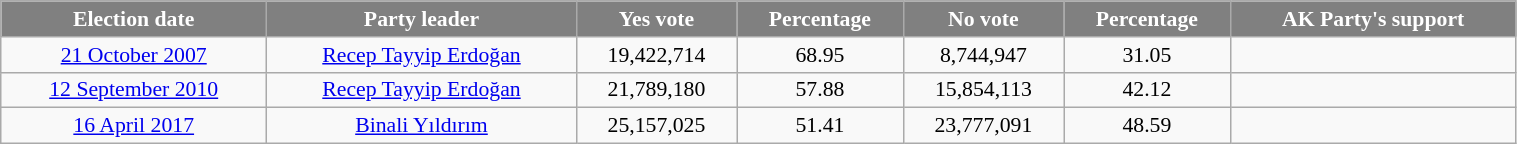<table class="wikitable" style="font-size:0.906em; width:80%; text-align:center;">
<tr>
<th style="background:gray; color:white; text-align:center;">Election date</th>
<th style="background:gray; color:white; text-align:center;">Party leader</th>
<th style="background:gray; color:white; text-align:center;">Yes vote</th>
<th style="background:gray; color:white; text-align:center;">Percentage</th>
<th style="background:gray; color:white; text-align:center;">No vote</th>
<th style="background:gray; color:white; text-align:center;">Percentage</th>
<th style="background:gray; color:white; text-align:center;">AK Party's support</th>
</tr>
<tr>
<td><a href='#'>21 October 2007</a></td>
<td><a href='#'>Recep Tayyip Erdoğan</a></td>
<td>19,422,714</td>
<td>68.95</td>
<td>8,744,947</td>
<td>31.05</td>
<td></td>
</tr>
<tr>
<td><a href='#'>12 September 2010</a></td>
<td><a href='#'>Recep Tayyip Erdoğan</a></td>
<td>21,789,180</td>
<td>57.88</td>
<td>15,854,113</td>
<td>42.12</td>
<td></td>
</tr>
<tr>
<td><a href='#'>16 April 2017</a></td>
<td><a href='#'>Binali Yıldırım</a></td>
<td>25,157,025</td>
<td>51.41</td>
<td>23,777,091</td>
<td>48.59</td>
<td></td>
</tr>
</table>
